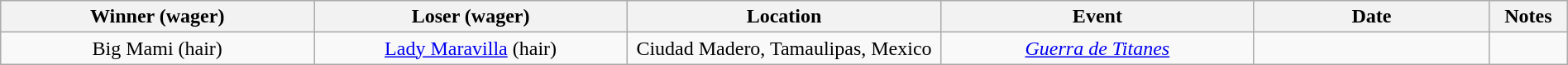<table class="wikitable sortable" width=100%  style="text-align: center">
<tr>
<th width=20% scope="col">Winner (wager)</th>
<th width=20% scope="col">Loser (wager)</th>
<th width=20% scope="col">Location</th>
<th width=20% scope="col">Event</th>
<th width=15% scope="col">Date</th>
<th class="unsortable" width=5% scope="col">Notes</th>
</tr>
<tr>
<td>Big Mami (hair)</td>
<td><a href='#'>Lady Maravilla</a> (hair)</td>
<td>Ciudad Madero, Tamaulipas, Mexico</td>
<td><em><a href='#'>Guerra de Titanes</a></em></td>
<td></td>
<td></td>
</tr>
</table>
